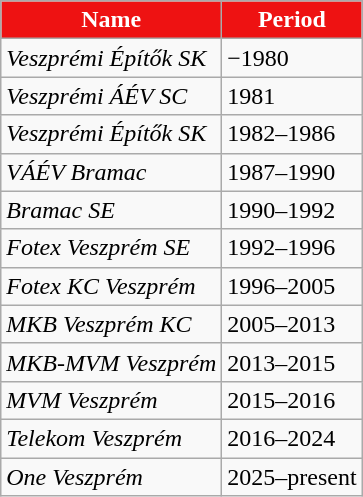<table class="wikitable" style="text-align: left">
<tr>
<th style="color:white; background:#EE1212">Name</th>
<th style="color:white; background:#EE1212">Period</th>
</tr>
<tr>
<td align=left><em>Veszprémi Építők SK</em></td>
<td>−1980</td>
</tr>
<tr>
<td align=left><em>Veszprémi ÁÉV SC</em></td>
<td>1981</td>
</tr>
<tr>
<td align=left><em>Veszprémi Építők SK</em></td>
<td>1982–1986</td>
</tr>
<tr>
<td align=left><em>VÁÉV Bramac</em></td>
<td>1987–1990</td>
</tr>
<tr>
<td align=left><em>Bramac SE</em></td>
<td>1990–1992</td>
</tr>
<tr>
<td align=left><em>Fotex Veszprém SE</em></td>
<td>1992–1996</td>
</tr>
<tr>
<td align=left><em>Fotex KC Veszprém</em></td>
<td>1996–2005</td>
</tr>
<tr>
<td align=left><em>MKB Veszprém KC</em></td>
<td>2005–2013</td>
</tr>
<tr>
<td align=left><em>MKB-MVM Veszprém</em></td>
<td>2013–2015</td>
</tr>
<tr>
<td align=left><em>MVM Veszprém</em></td>
<td>2015–2016</td>
</tr>
<tr>
<td align=left><em>Telekom Veszprém</em></td>
<td>2016–2024</td>
</tr>
<tr>
<td align=left><em>One Veszprém</em></td>
<td>2025–present</td>
</tr>
</table>
